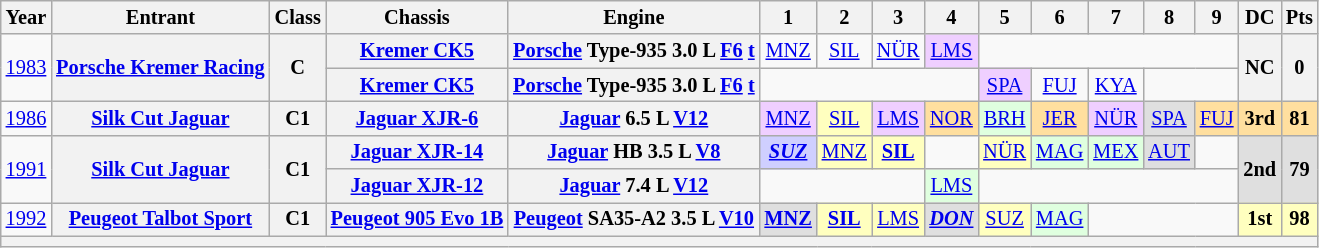<table class="wikitable" style="text-align:center; font-size:85%">
<tr>
<th>Year</th>
<th>Entrant</th>
<th>Class</th>
<th>Chassis</th>
<th>Engine</th>
<th>1</th>
<th>2</th>
<th>3</th>
<th>4</th>
<th>5</th>
<th>6</th>
<th>7</th>
<th>8</th>
<th>9</th>
<th>DC</th>
<th>Pts</th>
</tr>
<tr>
<td rowspan=2><a href='#'>1983</a></td>
<th rowspan=2 nowrap><a href='#'>Porsche Kremer Racing</a></th>
<th rowspan=2>C</th>
<th nowrap><a href='#'>Kremer CK5</a></th>
<th nowrap><a href='#'>Porsche</a> Type-935 3.0 L <a href='#'>F6</a> <a href='#'>t</a></th>
<td><a href='#'>MNZ</a></td>
<td><a href='#'>SIL</a></td>
<td><a href='#'>NÜR</a></td>
<td style="background:#EFCFFF;"><a href='#'>LMS</a><br></td>
<td colspan=5></td>
<th rowspan=2>NC</th>
<th rowspan=2>0</th>
</tr>
<tr>
<th nowrap><a href='#'>Kremer CK5</a></th>
<th nowrap><a href='#'>Porsche</a> Type-935 3.0 L <a href='#'>F6</a> <a href='#'>t</a></th>
<td colspan=4></td>
<td style="background:#EFCFFF;"><a href='#'>SPA</a><br></td>
<td><a href='#'>FUJ</a></td>
<td><a href='#'>KYA</a></td>
<td colspan=2></td>
</tr>
<tr>
<td><a href='#'>1986</a></td>
<th nowrap><a href='#'>Silk Cut Jaguar</a></th>
<th>C1</th>
<th nowrap><a href='#'>Jaguar XJR-6</a></th>
<th nowrap><a href='#'>Jaguar</a> 6.5 L <a href='#'>V12</a></th>
<td style="background:#EFCFFF;"><a href='#'>MNZ</a><br></td>
<td style="background:#FFFFBF;"><a href='#'>SIL</a><br></td>
<td style="background:#EFCFFF;"><a href='#'>LMS</a><br></td>
<td style="background:#FFDF9F;"><a href='#'>NOR</a><br></td>
<td style="background:#DFFFDF;"><a href='#'>BRH</a><br></td>
<td style="background:#FFDF9F;"><a href='#'>JER</a><br></td>
<td style="background:#EFCFFF;"><a href='#'>NÜR</a><br></td>
<td style="background:#DFDFDF;"><a href='#'>SPA</a><br></td>
<td style="background:#FFDF9F;"><a href='#'>FUJ</a><br></td>
<th style="background:#FFDF9F;"><strong>3rd</strong></th>
<th style="background:#FFDF9F;"><strong>81</strong></th>
</tr>
<tr>
<td rowspan=2><a href='#'>1991</a></td>
<th rowspan=2 nowrap><a href='#'>Silk Cut Jaguar</a></th>
<th rowspan=2>C1</th>
<th nowrap><a href='#'>Jaguar XJR-14</a></th>
<th nowrap><a href='#'>Jaguar</a> HB 3.5 L <a href='#'>V8</a></th>
<td style="background:#CFCFFF;"><strong><em><a href='#'>SUZ</a></em></strong><br></td>
<td style="background:#FFFFBF;"><a href='#'>MNZ</a><br></td>
<td style="background:#FFFFBF;"><strong><a href='#'>SIL</a></strong><br></td>
<td></td>
<td style="background:#FFFFBF;"><a href='#'>NÜR</a><br></td>
<td style="background:#DFFFDF;"><a href='#'>MAG</a><br></td>
<td style="background:#DFFFDF;"><a href='#'>MEX</a><br></td>
<td style="background:#DFDFDF;"><a href='#'>AUT</a><br></td>
<td></td>
<th rowspan=2 style="background:#DFDFDF;"><strong>2nd</strong></th>
<th rowspan=2 style="background:#DFDFDF;"><strong>79</strong></th>
</tr>
<tr>
<th nowrap><a href='#'>Jaguar XJR-12</a></th>
<th nowrap><a href='#'>Jaguar</a> 7.4 L <a href='#'>V12</a></th>
<td colspan=3></td>
<td style="background:#DFFFDF;"><a href='#'>LMS</a><br></td>
<td colspan=5></td>
</tr>
<tr>
<td><a href='#'>1992</a></td>
<th nowrap><a href='#'>Peugeot Talbot Sport</a></th>
<th>C1</th>
<th nowrap><a href='#'>Peugeot 905 Evo 1B</a></th>
<th nowrap><a href='#'>Peugeot</a> SA35-A2 3.5 L <a href='#'>V10</a></th>
<td style="background:#DFDFDF;"><strong><a href='#'>MNZ</a></strong><br></td>
<td style="background:#FFFFBF;"><strong><a href='#'>SIL</a></strong><br></td>
<td style="background:#FFFFBF;"><a href='#'>LMS</a><br></td>
<td style="background:#DFDFDF;"><strong><em><a href='#'>DON</a></em></strong><br></td>
<td style="background:#FFFFBF;"><a href='#'>SUZ</a><br></td>
<td style="background:#DFFFDF;"><a href='#'>MAG</a><br></td>
<td colspan=3></td>
<th style="background:#FFFFBF;"><strong>1st</strong></th>
<th style="background:#FFFFBF;"><strong>98</strong></th>
</tr>
<tr>
<th colspan="16"></th>
</tr>
</table>
